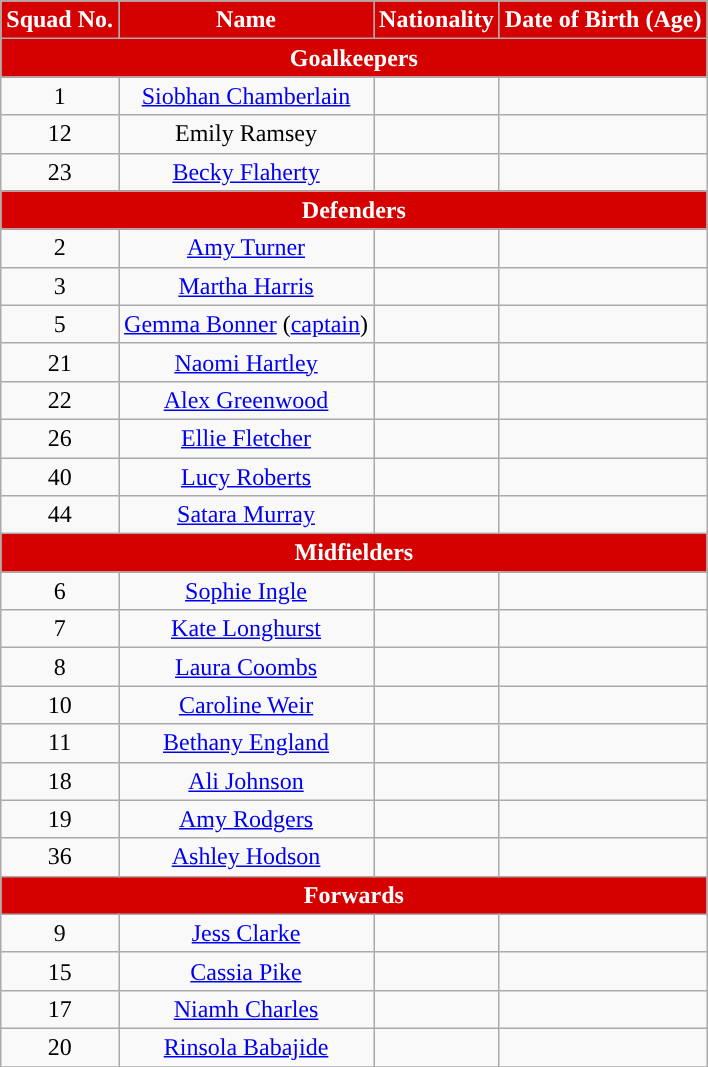<table class="wikitable" style="text-align:center; font-size:100%; ">
<tr>
<th style="background:#d50000; color:white; text-align:center;">Squad No.</th>
<th style="background:#d50000; color:white; text-align:center;">Name</th>
<th style="background:#d50000; color:white; text-align:center;">Nationality</th>
<th style="background:#d50000; color:white; text-align:center;">Date of Birth (Age)</th>
</tr>
<tr>
<th colspan="4" style="background:#d50000; color:white; text-align:center">Goalkeepers</th>
</tr>
<tr>
<td>1</td>
<td><a href='#'>Siobhan Chamberlain</a></td>
<td></td>
<td></td>
</tr>
<tr>
<td>12</td>
<td>Emily Ramsey</td>
<td></td>
<td></td>
</tr>
<tr>
<td>23</td>
<td><a href='#'>Becky Flaherty</a></td>
<td></td>
<td></td>
</tr>
<tr>
<th colspan="4" style="background:#d50000; color:white; text-align:center">Defenders</th>
</tr>
<tr>
<td>2</td>
<td><a href='#'>Amy Turner</a></td>
<td></td>
<td></td>
</tr>
<tr>
<td>3</td>
<td><a href='#'>Martha Harris</a></td>
<td></td>
<td></td>
</tr>
<tr>
<td>5</td>
<td><a href='#'>Gemma Bonner</a> (<a href='#'>captain</a>)</td>
<td></td>
<td></td>
</tr>
<tr>
<td>21</td>
<td><a href='#'>Naomi Hartley</a></td>
<td></td>
<td></td>
</tr>
<tr>
<td>22</td>
<td><a href='#'>Alex Greenwood</a></td>
<td></td>
<td></td>
</tr>
<tr>
<td>26</td>
<td><a href='#'>Ellie Fletcher</a></td>
<td></td>
<td></td>
</tr>
<tr>
<td>40</td>
<td><a href='#'>Lucy Roberts</a></td>
<td></td>
<td></td>
</tr>
<tr>
<td>44</td>
<td><a href='#'>Satara Murray</a></td>
<td></td>
<td></td>
</tr>
<tr>
<th style="background:#d50000; color:white; text-align:center" colspan="4">Midfielders</th>
</tr>
<tr>
<td>6</td>
<td><a href='#'>Sophie Ingle</a></td>
<td></td>
<td></td>
</tr>
<tr>
<td>7</td>
<td><a href='#'>Kate Longhurst</a></td>
<td></td>
<td></td>
</tr>
<tr>
<td>8</td>
<td><a href='#'>Laura Coombs</a></td>
<td></td>
<td></td>
</tr>
<tr>
<td>10</td>
<td><a href='#'>Caroline Weir</a></td>
<td></td>
<td></td>
</tr>
<tr>
<td>11</td>
<td><a href='#'>Bethany England</a></td>
<td></td>
<td></td>
</tr>
<tr>
<td>18</td>
<td><a href='#'>Ali Johnson</a></td>
<td></td>
<td></td>
</tr>
<tr>
<td>19</td>
<td><a href='#'>Amy Rodgers</a></td>
<td></td>
<td></td>
</tr>
<tr>
<td>36</td>
<td><a href='#'>Ashley Hodson</a></td>
<td></td>
<td></td>
</tr>
<tr>
<th style="background:#d50000; color:white; text-align:center" colspan="4">Forwards</th>
</tr>
<tr>
<td>9</td>
<td><a href='#'>Jess Clarke</a></td>
<td></td>
<td></td>
</tr>
<tr>
<td>15</td>
<td><a href='#'>Cassia Pike</a></td>
<td></td>
<td></td>
</tr>
<tr>
<td>17</td>
<td><a href='#'>Niamh Charles</a></td>
<td></td>
<td></td>
</tr>
<tr>
<td>20</td>
<td><a href='#'>Rinsola Babajide</a></td>
<td></td>
<td></td>
</tr>
<tr>
</tr>
</table>
